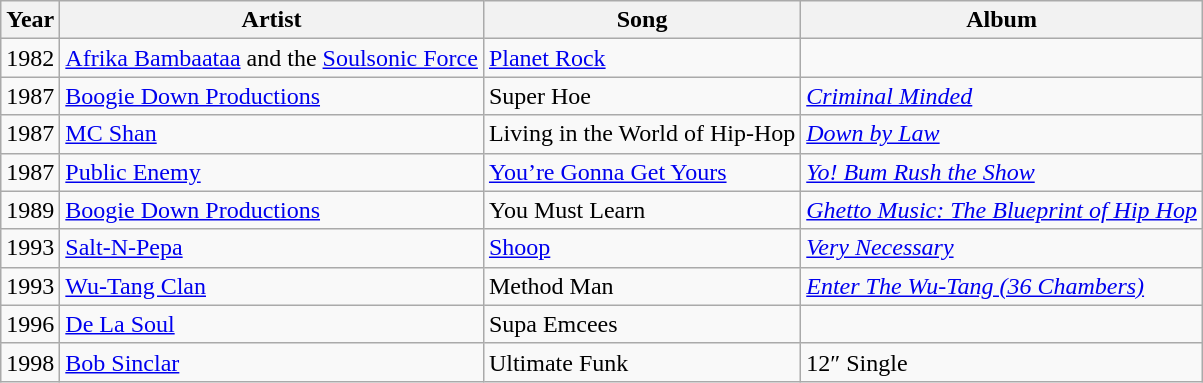<table class="wikitable">
<tr>
<th>Year</th>
<th>Artist</th>
<th>Song</th>
<th>Album</th>
</tr>
<tr>
<td>1982</td>
<td><a href='#'>Afrika Bambaataa</a> and the <a href='#'>Soulsonic Force</a></td>
<td><a href='#'>Planet Rock</a></td>
<td></td>
</tr>
<tr>
<td>1987</td>
<td><a href='#'>Boogie Down Productions</a></td>
<td>Super Hoe</td>
<td><em><a href='#'>Criminal Minded</a></em></td>
</tr>
<tr>
<td>1987</td>
<td><a href='#'>MC Shan</a></td>
<td>Living in the World of Hip-Hop</td>
<td><em><a href='#'>Down by Law</a></em></td>
</tr>
<tr>
<td>1987</td>
<td><a href='#'>Public Enemy</a></td>
<td><a href='#'>You’re Gonna Get Yours</a></td>
<td><em><a href='#'>Yo! Bum Rush the Show</a></em></td>
</tr>
<tr>
<td>1989</td>
<td><a href='#'>Boogie Down Productions</a></td>
<td>You Must Learn</td>
<td><em><a href='#'>Ghetto Music: The Blueprint of Hip Hop</a></em></td>
</tr>
<tr>
<td>1993</td>
<td><a href='#'>Salt-N-Pepa</a></td>
<td><a href='#'>Shoop</a></td>
<td><em><a href='#'>Very Necessary</a></em></td>
</tr>
<tr>
<td>1993</td>
<td><a href='#'>Wu-Tang Clan</a></td>
<td>Method Man</td>
<td><em><a href='#'>Enter The Wu-Tang (36 Chambers)</a></em></td>
</tr>
<tr>
<td>1996</td>
<td><a href='#'>De La Soul</a></td>
<td>Supa Emcees</td>
</tr>
<tr>
<td>1998</td>
<td><a href='#'>Bob Sinclar</a></td>
<td>Ultimate Funk</td>
<td>12″ Single</td>
</tr>
</table>
